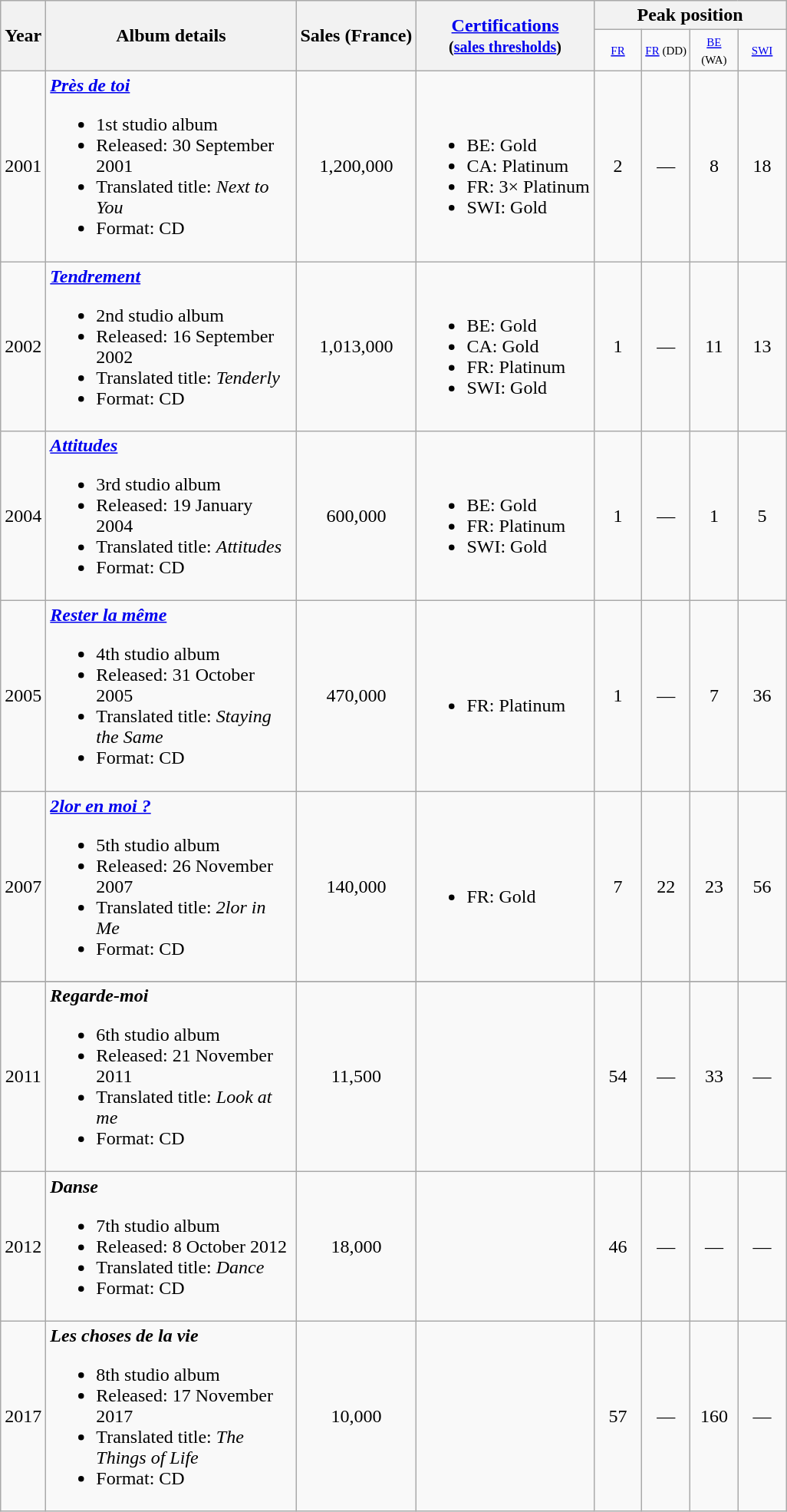<table class="wikitable" style=text-align:center;>
<tr>
<th rowspan="2" width="3">Year</th>
<th width="210" rowspan="2">Album details</th>
<th rowspan="2">Sales (France)</th>
<th rowspan="2"><a href='#'>Certifications</a><br><small>(<a href='#'>sales thresholds</a>)</small></th>
<th colspan="4">Peak position</th>
</tr>
<tr ---->
<td style="width:3em;font-size:75%"><small><a href='#'>FR</a></small> <br></td>
<td style="width:3em;font-size:75%"><small><a href='#'>FR</a> (DD)</small></td>
<td style="width:3em;font-size:75%"><small><a href='#'>BE</a> (WA)</small> <br></td>
<td style="width:3em;font-size:75%"><small><a href='#'>SWI</a></small> <br></td>
</tr>
<tr ---->
<td>2001</td>
<td align="left"><strong><em><a href='#'>Près de toi</a></em></strong><br><ul><li>1st studio album</li><li>Released: 30 September 2001</li><li>Translated title: <em>Next to You</em></li><li>Format: CD</li></ul></td>
<td align="center">1,200,000</td>
<td align="left"><br><ul><li>BE: Gold</li><li>CA: Platinum</li><li>FR: 3× Platinum</li><li>SWI: Gold</li></ul></td>
<td align="center">2</td>
<td align="center">—</td>
<td align="center">8</td>
<td align="center">18</td>
</tr>
<tr ---->
<td>2002</td>
<td align="left"><strong><em><a href='#'>Tendrement</a></em></strong><br><ul><li>2nd studio album</li><li>Released: 16 September 2002</li><li>Translated title: <em>Tenderly</em></li><li>Format: CD</li></ul></td>
<td align="center">1,013,000</td>
<td align="left"><br><ul><li>BE: Gold</li><li>CA: Gold</li><li>FR: Platinum</li><li>SWI: Gold</li></ul></td>
<td align="center">1</td>
<td align="center">—</td>
<td align="center">11</td>
<td align="center">13</td>
</tr>
<tr ---->
<td>2004</td>
<td align="left"><strong><em><a href='#'>Attitudes</a></em></strong><br><ul><li>3rd studio album</li><li>Released: 19 January 2004</li><li>Translated title: <em>Attitudes</em></li><li>Format: CD</li></ul></td>
<td align="center">600,000</td>
<td align="left"><br><ul><li>BE: Gold</li><li>FR: Platinum</li><li>SWI: Gold</li></ul></td>
<td align="center">1</td>
<td align="center">—</td>
<td align="center">1</td>
<td align="center">5</td>
</tr>
<tr ---->
<td>2005</td>
<td align="left"><strong><em><a href='#'>Rester la même</a></em></strong><br><ul><li>4th studio album</li><li>Released: 31 October 2005</li><li>Translated title: <em>Staying the Same</em></li><li>Format: CD</li></ul></td>
<td align="center">470,000</td>
<td align="left"><br><ul><li>FR: Platinum</li></ul></td>
<td align="center">1</td>
<td align="center">—</td>
<td align="center">7</td>
<td align="center">36</td>
</tr>
<tr ---->
<td>2007</td>
<td align="left"><strong><em><a href='#'>2lor en moi ?</a></em></strong><br><ul><li>5th studio album</li><li>Released: 26 November 2007</li><li>Translated title: <em>2lor in Me</em></li><li>Format: CD</li></ul></td>
<td align="center">140,000</td>
<td align="left"><br><ul><li>FR: Gold</li></ul></td>
<td align="center">7</td>
<td align="center">22</td>
<td align="center">23</td>
<td align="center">56</td>
</tr>
<tr>
</tr>
<tr ---->
<td>2011</td>
<td align="left"><strong><em>Regarde-moi</em></strong><br><ul><li>6th studio album</li><li>Released: 21 November 2011</li><li>Translated title: <em>Look at me</em></li><li>Format: CD</li></ul></td>
<td align="center">11,500</td>
<td align="left"></td>
<td align="center">54</td>
<td align="center">—</td>
<td align="center">33</td>
<td align="center">—</td>
</tr>
<tr>
<td>2012</td>
<td align="left"><strong><em>Danse</em></strong><br><ul><li>7th studio album</li><li>Released: 8 October 2012</li><li>Translated title: <em>Dance</em></li><li>Format: CD</li></ul></td>
<td align="center">18,000</td>
<td align="left"></td>
<td align="center">46</td>
<td align="center">—</td>
<td align="center">—</td>
<td align="center">—</td>
</tr>
<tr>
<td>2017</td>
<td align="left"><strong><em>Les choses de la vie</em></strong><br><ul><li>8th studio album</li><li>Released: 17 November 2017</li><li>Translated title: <em>The Things of Life</em></li><li>Format: CD</li></ul></td>
<td align="center">10,000</td>
<td align="left"></td>
<td align="center">57<br></td>
<td align="center">—</td>
<td align="center">160</td>
<td align="center">—</td>
</tr>
</table>
